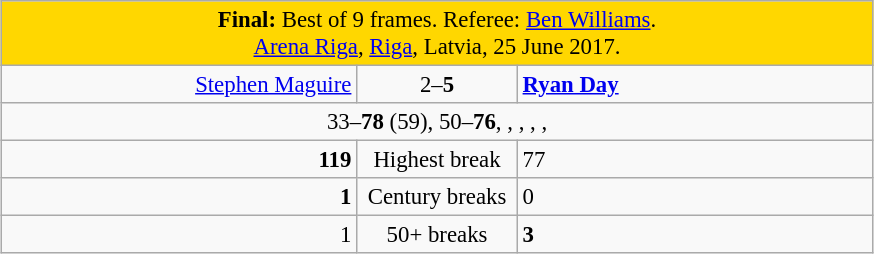<table class="wikitable" style="font-size: 95%; margin: 1em auto 1em auto;">
<tr>
<td colspan="3" align="center" bgcolor="#ffd700"><strong>Final:</strong> Best of 9 frames. Referee: <a href='#'>Ben Williams</a>.<br><a href='#'>Arena Riga</a>, <a href='#'>Riga</a>, Latvia, 25 June 2017.</td>
</tr>
<tr>
<td width="230" align="right"><a href='#'>Stephen Maguire</a><br></td>
<td width="100" align="center">2–<strong>5</strong></td>
<td width="230"><strong><a href='#'>Ryan Day</a></strong><br></td>
</tr>
<tr>
<td colspan="3" align="center" style="font-size: 100%">33–<strong>78</strong> (59), 50–<strong>76</strong>, , , , , </td>
</tr>
<tr>
<td align="right"><strong>119</strong></td>
<td align="center">Highest break</td>
<td>77</td>
</tr>
<tr>
<td align="right"><strong>1</strong></td>
<td align="center">Century breaks</td>
<td>0</td>
</tr>
<tr>
<td align="right">1</td>
<td align="center">50+ breaks</td>
<td><strong>3</strong></td>
</tr>
</table>
